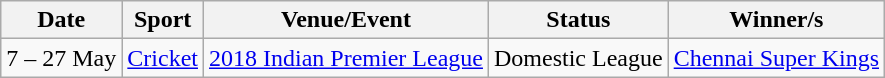<table class="wikitable sortable">
<tr>
<th>Date</th>
<th>Sport</th>
<th>Venue/Event</th>
<th>Status</th>
<th>Winner/s</th>
</tr>
<tr>
<td>7 – 27 May</td>
<td><a href='#'>Cricket</a></td>
<td><a href='#'>2018 Indian Premier League</a></td>
<td>Domestic League</td>
<td><a href='#'>Chennai Super Kings</a></td>
</tr>
</table>
